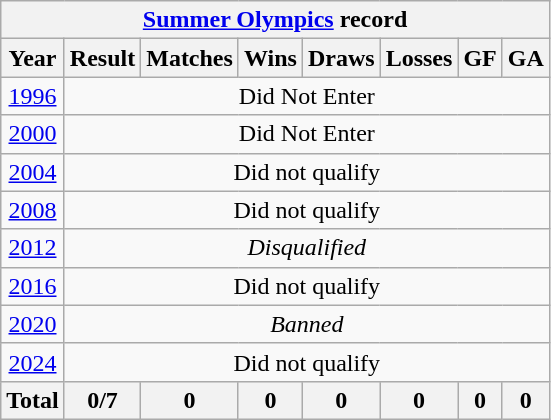<table class="wikitable" style="text-align: center;">
<tr>
<th colspan=8><a href='#'>Summer Olympics</a> record</th>
</tr>
<tr>
<th>Year</th>
<th>Result</th>
<th>Matches</th>
<th>Wins</th>
<th>Draws</th>
<th>Losses</th>
<th>GF</th>
<th>GA</th>
</tr>
<tr>
<td> <a href='#'>1996</a></td>
<td colspan="7">Did Not Enter</td>
</tr>
<tr>
<td> <a href='#'>2000</a></td>
<td colspan="7">Did Not Enter</td>
</tr>
<tr>
<td> <a href='#'>2004</a></td>
<td colspan="7">Did not qualify</td>
</tr>
<tr>
<td> <a href='#'>2008</a></td>
<td colspan="7">Did not qualify</td>
</tr>
<tr>
<td> <a href='#'>2012</a></td>
<td colspan="7"><em>Disqualified</em></td>
</tr>
<tr>
<td> <a href='#'>2016</a></td>
<td colspan="7">Did not qualify</td>
</tr>
<tr>
<td> <a href='#'>2020</a></td>
<td colspan="7"><em>Banned</em></td>
</tr>
<tr>
<td> <a href='#'>2024</a></td>
<td colspan="7">Did not qualify</td>
</tr>
<tr>
<th>Total</th>
<th>0/7</th>
<th>0</th>
<th>0</th>
<th>0</th>
<th>0</th>
<th>0</th>
<th>0</th>
</tr>
</table>
